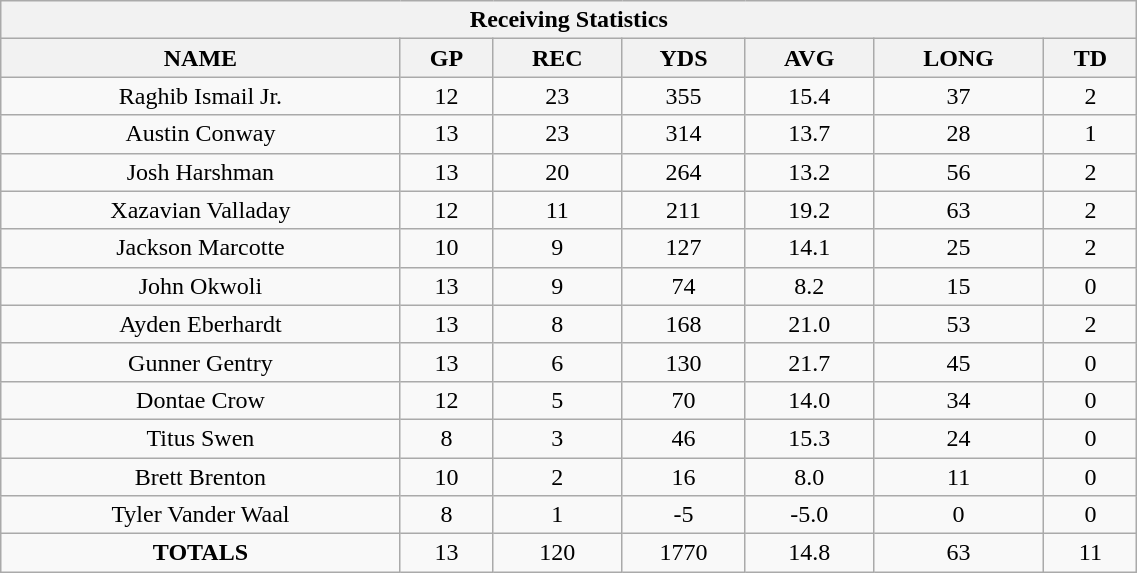<table style="width:60%; text-align:center;" class="wikitable collapsible collapsed">
<tr>
<th colspan="7">Receiving Statistics</th>
</tr>
<tr>
<th>NAME</th>
<th>GP</th>
<th>REC</th>
<th>YDS</th>
<th>AVG</th>
<th>LONG</th>
<th>TD</th>
</tr>
<tr>
<td>Raghib Ismail Jr.</td>
<td>12</td>
<td>23</td>
<td>355</td>
<td>15.4</td>
<td>37</td>
<td>2</td>
</tr>
<tr>
<td>Austin Conway</td>
<td>13</td>
<td>23</td>
<td>314</td>
<td>13.7</td>
<td>28</td>
<td>1</td>
</tr>
<tr>
<td>Josh Harshman</td>
<td>13</td>
<td>20</td>
<td>264</td>
<td>13.2</td>
<td>56</td>
<td>2</td>
</tr>
<tr>
<td>Xazavian Valladay</td>
<td>12</td>
<td>11</td>
<td>211</td>
<td>19.2</td>
<td>63</td>
<td>2</td>
</tr>
<tr>
<td>Jackson Marcotte</td>
<td>10</td>
<td>9</td>
<td>127</td>
<td>14.1</td>
<td>25</td>
<td>2</td>
</tr>
<tr>
<td>John Okwoli</td>
<td>13</td>
<td>9</td>
<td>74</td>
<td>8.2</td>
<td>15</td>
<td>0</td>
</tr>
<tr>
<td>Ayden Eberhardt</td>
<td>13</td>
<td>8</td>
<td>168</td>
<td>21.0</td>
<td>53</td>
<td>2</td>
</tr>
<tr>
<td>Gunner Gentry</td>
<td>13</td>
<td>6</td>
<td>130</td>
<td>21.7</td>
<td>45</td>
<td>0</td>
</tr>
<tr>
<td>Dontae Crow</td>
<td>12</td>
<td>5</td>
<td>70</td>
<td>14.0</td>
<td>34</td>
<td>0</td>
</tr>
<tr>
<td>Titus Swen</td>
<td>8</td>
<td>3</td>
<td>46</td>
<td>15.3</td>
<td>24</td>
<td>0</td>
</tr>
<tr>
<td>Brett Brenton</td>
<td>10</td>
<td>2</td>
<td>16</td>
<td>8.0</td>
<td>11</td>
<td>0</td>
</tr>
<tr>
<td>Tyler Vander Waal</td>
<td>8</td>
<td>1</td>
<td>-5</td>
<td>-5.0</td>
<td>0</td>
<td>0</td>
</tr>
<tr>
<td><strong>TOTALS</strong></td>
<td>13</td>
<td>120</td>
<td>1770</td>
<td>14.8</td>
<td>63</td>
<td>11</td>
</tr>
</table>
